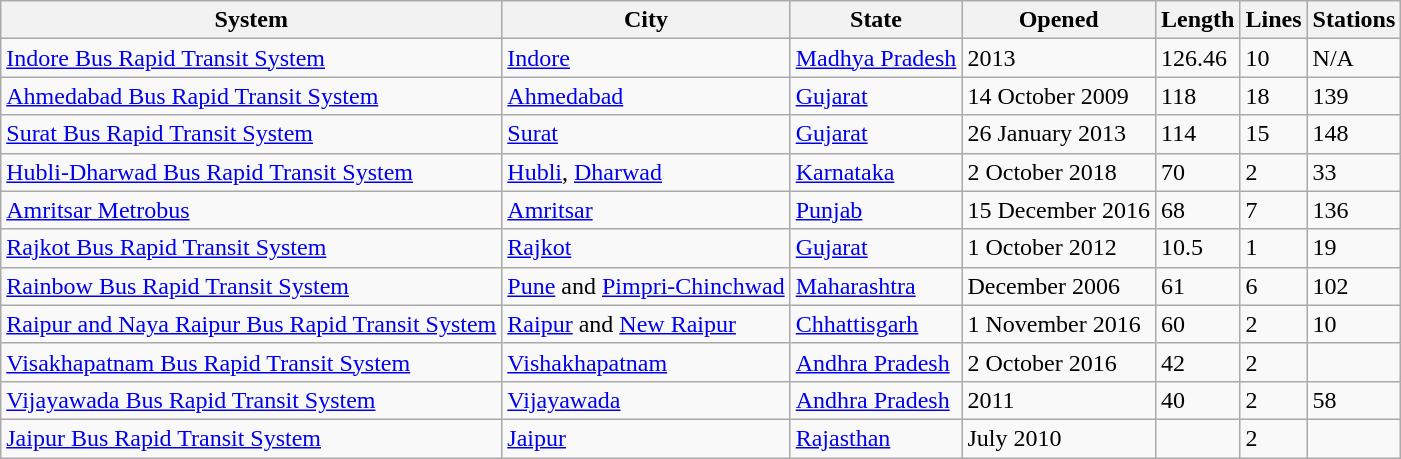<table class="wikitable sortable" style="text-align:left;">
<tr>
<th>System</th>
<th>City</th>
<th>State</th>
<th>Opened</th>
<th>Length</th>
<th>Lines</th>
<th>Stations</th>
</tr>
<tr>
<td><a href='#'>Indore Bus Rapid Transit System</a></td>
<td><a href='#'>Indore</a></td>
<td><a href='#'>Madhya Pradesh</a></td>
<td>2013</td>
<td>126.46</td>
<td>10</td>
<td>N/A</td>
</tr>
<tr>
<td><a href='#'>Ahmedabad Bus Rapid Transit System</a></td>
<td><a href='#'>Ahmedabad</a></td>
<td><a href='#'>Gujarat</a></td>
<td>14 October 2009</td>
<td>118</td>
<td>18</td>
<td>139</td>
</tr>
<tr>
<td><a href='#'>Surat Bus Rapid Transit System</a></td>
<td><a href='#'>Surat</a></td>
<td><a href='#'>Gujarat</a></td>
<td>26 January 2013</td>
<td>114</td>
<td>15</td>
<td>148</td>
</tr>
<tr>
<td><a href='#'>Hubli-Dharwad Bus Rapid Transit System</a></td>
<td><a href='#'>Hubli</a>, <a href='#'>Dharwad</a></td>
<td><a href='#'>Karnataka</a></td>
<td>2 October 2018</td>
<td>70</td>
<td>2</td>
<td>33</td>
</tr>
<tr>
<td><a href='#'>Amritsar Metrobus</a> </td>
<td><a href='#'>Amritsar</a></td>
<td><a href='#'>Punjab</a></td>
<td>15 December 2016</td>
<td>68</td>
<td>7</td>
<td>136</td>
</tr>
<tr>
<td><a href='#'>Rajkot Bus Rapid Transit System</a></td>
<td><a href='#'>Rajkot</a></td>
<td><a href='#'>Gujarat</a></td>
<td>1 October 2012</td>
<td>10.5</td>
<td>1</td>
<td>19</td>
</tr>
<tr>
<td><a href='#'>Rainbow Bus Rapid Transit System</a> </td>
<td><a href='#'>Pune</a> and <a href='#'>Pimpri-Chinchwad</a></td>
<td><a href='#'>Maharashtra</a></td>
<td>December 2006</td>
<td>61</td>
<td>6</td>
<td>102</td>
</tr>
<tr>
<td><a href='#'>Raipur and Naya Raipur Bus Rapid Transit System</a></td>
<td><a href='#'>Raipur</a> and <a href='#'>New Raipur</a></td>
<td><a href='#'>Chhattisgarh</a></td>
<td>1 November 2016</td>
<td>60</td>
<td>2</td>
<td>10</td>
</tr>
<tr>
<td><a href='#'>Visakhapatnam Bus Rapid Transit System</a></td>
<td><a href='#'>Vishakhapatnam</a></td>
<td><a href='#'>Andhra Pradesh</a></td>
<td>2 October 2016</td>
<td>42</td>
<td>2</td>
<td></td>
</tr>
<tr>
<td><a href='#'>Vijayawada Bus Rapid Transit System</a></td>
<td><a href='#'>Vijayawada</a></td>
<td><a href='#'>Andhra Pradesh</a></td>
<td>2011</td>
<td>40</td>
<td>2</td>
<td>58</td>
</tr>
<tr>
<td><a href='#'>Jaipur Bus Rapid Transit System</a></td>
<td><a href='#'>Jaipur</a></td>
<td><a href='#'>Rajasthan</a></td>
<td>July 2010</td>
<td></td>
<td>2</td>
<td></td>
</tr>
</table>
